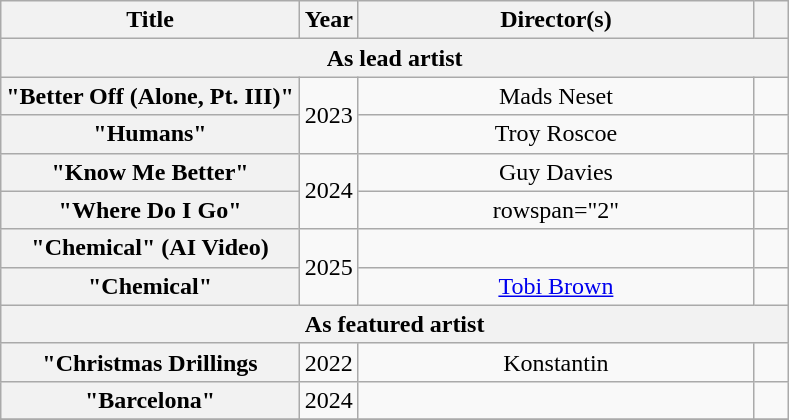<table class="wikitable plainrowheaders" style="text-align:center;">
<tr>
<th scope="col">Title</th>
<th scope="col" style="width:1em;">Year</th>
<th scope="col" style="width:16em;">Director(s)</th>
<th scope="col" style="width:1em;"></th>
</tr>
<tr>
<th scope="col" colspan="4">As lead artist</th>
</tr>
<tr>
<th scope="row">"Better Off (Alone, Pt. III)" <br></th>
<td rowspan="2">2023</td>
<td>Mads Neset</td>
<td></td>
</tr>
<tr>
<th scope="row">"Humans" <br></th>
<td>Troy Roscoe</td>
<td></td>
</tr>
<tr>
<th scope="row">"Know Me Better"<br></th>
<td rowspan="2">2024</td>
<td>Guy Davies</td>
<td></td>
</tr>
<tr>
<th scope="row">"Where Do I Go"<br></th>
<td>rowspan="2" </td>
<td></td>
</tr>
<tr>
<th scope="row">"Chemical" (AI Video)<br></th>
<td rowspan="2">2025</td>
<td></td>
</tr>
<tr>
<th scope="row">"Chemical"<br></th>
<td><a href='#'>Tobi Brown</a></td>
<td></td>
</tr>
<tr>
<th scope="col" colspan="4">As featured artist</th>
</tr>
<tr>
<th scope="row">"Christmas Drillings<br></th>
<td>2022</td>
<td>Konstantin</td>
<td></td>
</tr>
<tr>
<th scope="row">"Barcelona"<br></th>
<td>2024</td>
<td></td>
<td></td>
</tr>
<tr>
</tr>
</table>
